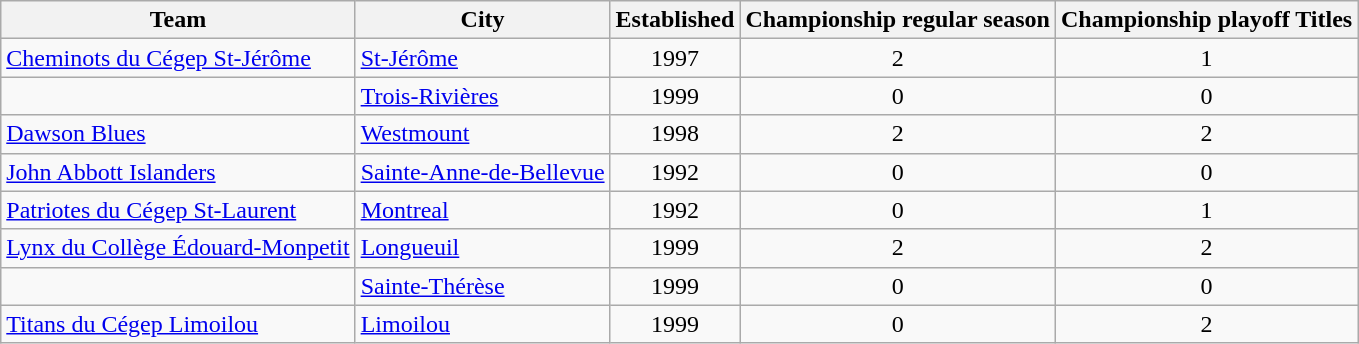<table class="wikitable">
<tr>
<th>Team</th>
<th>City</th>
<th>Established</th>
<th>Championship regular season</th>
<th>Championship playoff Titles</th>
</tr>
<tr>
<td><a href='#'>Cheminots du Cégep St-Jérôme</a></td>
<td><a href='#'>St-Jérôme</a></td>
<td align=center>1997</td>
<td align=center>2</td>
<td align=center>1</td>
</tr>
<tr>
<td></td>
<td><a href='#'>Trois-Rivières</a></td>
<td align=center>1999</td>
<td align=center>0</td>
<td align=center>0</td>
</tr>
<tr>
<td><a href='#'>Dawson Blues</a></td>
<td><a href='#'>Westmount</a></td>
<td align=center>1998</td>
<td align=center>2</td>
<td align=center>2</td>
</tr>
<tr>
<td><a href='#'>John Abbott Islanders</a></td>
<td><a href='#'>Sainte-Anne-de-Bellevue</a></td>
<td align=center>1992</td>
<td align=center>0</td>
<td align=center>0</td>
</tr>
<tr>
<td><a href='#'>Patriotes du Cégep St-Laurent</a></td>
<td><a href='#'>Montreal</a></td>
<td align=center>1992</td>
<td align=center>0</td>
<td align=center>1</td>
</tr>
<tr>
<td><a href='#'>Lynx du Collège Édouard-Monpetit</a></td>
<td><a href='#'>Longueuil</a></td>
<td align=center>1999</td>
<td align=center>2</td>
<td align=center>2</td>
</tr>
<tr>
<td></td>
<td><a href='#'>Sainte-Thérèse</a></td>
<td align=center>1999</td>
<td align=center>0</td>
<td align=center>0</td>
</tr>
<tr>
<td><a href='#'>Titans du Cégep Limoilou</a></td>
<td><a href='#'>Limoilou</a></td>
<td align=center>1999</td>
<td align=center>0</td>
<td align=center>2</td>
</tr>
</table>
